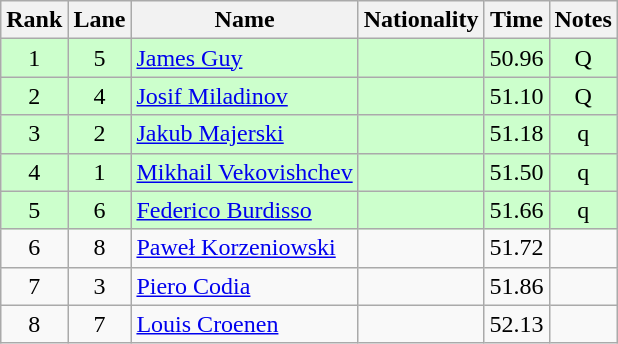<table class="wikitable sortable" style="text-align:center">
<tr>
<th>Rank</th>
<th>Lane</th>
<th>Name</th>
<th>Nationality</th>
<th>Time</th>
<th>Notes</th>
</tr>
<tr bgcolor=ccffcc>
<td>1</td>
<td>5</td>
<td align=left><a href='#'>James Guy</a></td>
<td align=left></td>
<td>50.96</td>
<td>Q</td>
</tr>
<tr bgcolor=ccffcc>
<td>2</td>
<td>4</td>
<td align=left><a href='#'>Josif Miladinov</a></td>
<td align=left></td>
<td>51.10</td>
<td>Q</td>
</tr>
<tr bgcolor=ccffcc>
<td>3</td>
<td>2</td>
<td align=left><a href='#'>Jakub Majerski</a></td>
<td align=left></td>
<td>51.18</td>
<td>q</td>
</tr>
<tr bgcolor=ccffcc>
<td>4</td>
<td>1</td>
<td align=left><a href='#'>Mikhail Vekovishchev</a></td>
<td align=left></td>
<td>51.50</td>
<td>q</td>
</tr>
<tr bgcolor=ccffcc>
<td>5</td>
<td>6</td>
<td align=left><a href='#'>Federico Burdisso</a></td>
<td align=left></td>
<td>51.66</td>
<td>q</td>
</tr>
<tr>
<td>6</td>
<td>8</td>
<td align=left><a href='#'>Paweł Korzeniowski</a></td>
<td align=left></td>
<td>51.72</td>
<td></td>
</tr>
<tr>
<td>7</td>
<td>3</td>
<td align=left><a href='#'>Piero Codia</a></td>
<td align=left></td>
<td>51.86</td>
<td></td>
</tr>
<tr>
<td>8</td>
<td>7</td>
<td align=left><a href='#'>Louis Croenen</a></td>
<td align=left></td>
<td>52.13</td>
<td></td>
</tr>
</table>
